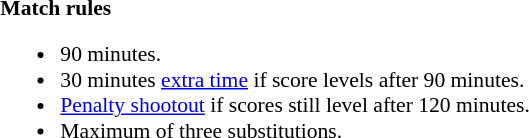<table width=82% style="font-size: 90%">
<tr>
<td width=50% valign=top></td>
<td style="width:60%; vertical-align:top;"><br><strong>Match rules</strong><ul><li>90 minutes.</li><li>30 minutes <a href='#'>extra time</a> if score levels after 90 minutes.</li><li><a href='#'>Penalty shootout</a> if scores still level after 120 minutes.</li><li>Maximum of three substitutions.</li></ul></td>
</tr>
</table>
